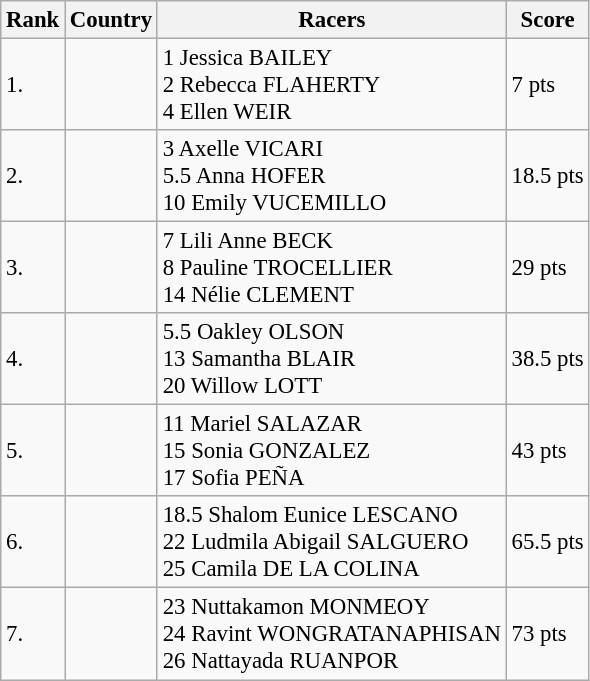<table class="wikitable sortable" style="text-align:left;font-size:95%">
<tr>
<th>Rank</th>
<th>Country</th>
<th>Racers</th>
<th>Score</th>
</tr>
<tr>
<td>1.</td>
<td></td>
<td>1	Jessica BAILEY<br>2	Rebecca FLAHERTY<br>4	Ellen WEIR</td>
<td>7 pts</td>
</tr>
<tr>
<td>2.</td>
<td></td>
<td>3	Axelle VICARI<br>5.5	Anna HOFER<br>10	Emily VUCEMILLO</td>
<td>18.5 pts</td>
</tr>
<tr>
<td>3.</td>
<td></td>
<td>7	Lili Anne BECK<br>8	Pauline TROCELLIER<br>14	Nélie CLEMENT</td>
<td>29 pts</td>
</tr>
<tr>
<td>4.</td>
<td></td>
<td>5.5	Oakley OLSON<br>13	Samantha BLAIR<br>20	Willow LOTT</td>
<td>38.5 pts</td>
</tr>
<tr>
<td>5.</td>
<td></td>
<td>11	Mariel SALAZAR<br>15	Sonia GONZALEZ<br>17	Sofia PEÑA</td>
<td>43 pts</td>
</tr>
<tr>
<td>6.</td>
<td></td>
<td>18.5	Shalom Eunice LESCANO<br>22	Ludmila Abigail SALGUERO<br>25	Camila DE LA COLINA</td>
<td>65.5 pts</td>
</tr>
<tr>
<td>7.</td>
<td></td>
<td>23	Nuttakamon MONMEOY<br>24	Ravint WONGRATANAPHISAN<br>26	Nattayada RUANPOR</td>
<td>73 pts</td>
</tr>
</table>
